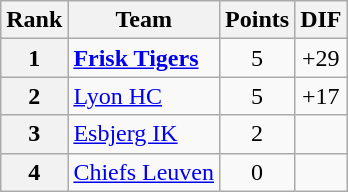<table class="wikitable" style="text-align: center;">
<tr>
<th>Rank</th>
<th>Team</th>
<th>Points</th>
<th>DIF</th>
</tr>
<tr>
<th>1</th>
<td style="text-align: left;"> <strong><a href='#'>Frisk Tigers</a></strong></td>
<td>5</td>
<td>+29</td>
</tr>
<tr>
<th>2</th>
<td style="text-align: left;"> <a href='#'>Lyon HC</a></td>
<td>5</td>
<td>+17</td>
</tr>
<tr>
<th>3</th>
<td style="text-align: left;"> <a href='#'>Esbjerg IK</a></td>
<td>2</td>
<td></td>
</tr>
<tr>
<th>4</th>
<td style="text-align: left;"> <a href='#'>Chiefs Leuven</a></td>
<td>0</td>
<td></td>
</tr>
</table>
